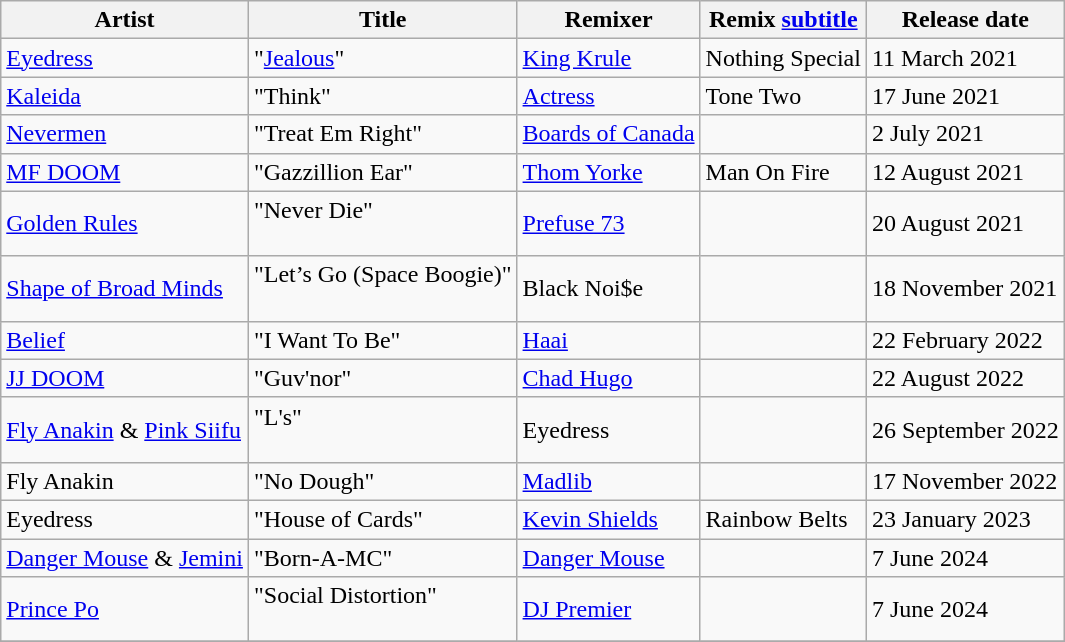<table class="wikitable">
<tr>
<th>Artist</th>
<th>Title</th>
<th>Remixer</th>
<th>Remix <a href='#'>subtitle</a></th>
<th>Release date</th>
</tr>
<tr>
<td><a href='#'>Eyedress</a></td>
<td>"<a href='#'>Jealous</a>"</td>
<td><a href='#'>King Krule</a></td>
<td>Nothing Special</td>
<td>11 March 2021 </td>
</tr>
<tr>
<td><a href='#'>Kaleida</a></td>
<td>"Think"</td>
<td><a href='#'>Actress</a></td>
<td>Tone Two</td>
<td>17 June 2021</td>
</tr>
<tr>
<td><a href='#'>Nevermen</a></td>
<td>"Treat Em Right"</td>
<td><a href='#'>Boards of Canada</a></td>
<td></td>
<td>2 July 2021</td>
</tr>
<tr>
<td><a href='#'>MF DOOM</a></td>
<td>"Gazzillion Ear"</td>
<td><a href='#'>Thom Yorke</a></td>
<td>Man On Fire</td>
<td>12 August 2021</td>
</tr>
<tr>
<td><a href='#'>Golden Rules</a></td>
<td>"Never Die" <br><br></td>
<td><a href='#'>Prefuse 73</a></td>
<td></td>
<td>20 August 2021</td>
</tr>
<tr>
<td><a href='#'>Shape of Broad Minds</a></td>
<td>"Let’s Go (Space Boogie)" <br><br></td>
<td>Black Noi$e</td>
<td></td>
<td>18 November 2021</td>
</tr>
<tr>
<td><a href='#'>Belief</a></td>
<td>"I Want To Be"</td>
<td><a href='#'>Haai</a></td>
<td></td>
<td>22 February 2022</td>
</tr>
<tr>
<td><a href='#'>JJ DOOM</a></td>
<td>"Guv'nor"</td>
<td><a href='#'>Chad Hugo</a></td>
<td></td>
<td>22 August 2022</td>
</tr>
<tr>
<td><a href='#'>Fly Anakin</a> & <a href='#'>Pink Siifu</a></td>
<td>"L's" <br><br></td>
<td>Eyedress</td>
<td></td>
<td>26 September 2022</td>
</tr>
<tr>
<td>Fly Anakin</td>
<td>"No Dough"</td>
<td><a href='#'>Madlib</a></td>
<td></td>
<td>17 November 2022</td>
</tr>
<tr>
<td>Eyedress</td>
<td>"House of Cards"</td>
<td><a href='#'>Kevin Shields</a></td>
<td>Rainbow Belts</td>
<td>23 January 2023 </td>
</tr>
<tr>
<td><a href='#'>Danger Mouse</a> & <a href='#'>Jemini</a></td>
<td>"Born-A-MC"</td>
<td><a href='#'>Danger Mouse</a></td>
<td></td>
<td>7 June 2024</td>
</tr>
<tr>
<td><a href='#'>Prince Po</a></td>
<td>"Social Distortion" <br><br></td>
<td><a href='#'>DJ Premier</a></td>
<td></td>
<td>7 June 2024</td>
</tr>
<tr>
</tr>
</table>
